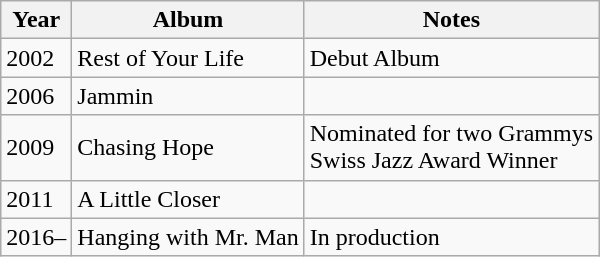<table class="wikitable">
<tr>
<th><strong>Year</strong></th>
<th>Album</th>
<th>Notes</th>
</tr>
<tr>
<td>2002</td>
<td>Rest of Your Life</td>
<td>Debut Album</td>
</tr>
<tr>
<td>2006</td>
<td>Jammin</td>
<td></td>
</tr>
<tr>
<td>2009</td>
<td>Chasing Hope</td>
<td>Nominated for two Grammys<br>Swiss Jazz Award Winner</td>
</tr>
<tr>
<td>2011</td>
<td>A Little Closer</td>
<td></td>
</tr>
<tr>
<td>2016–</td>
<td>Hanging with Mr. Man</td>
<td>In production</td>
</tr>
</table>
